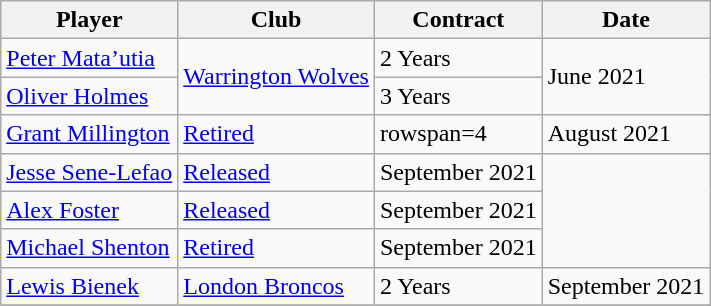<table class="wikitable">
<tr>
<th>Player</th>
<th>Club</th>
<th>Contract</th>
<th>Date</th>
</tr>
<tr>
<td> <a href='#'>Peter Mata’utia</a></td>
<td rowspan=2><a href='#'>Warrington Wolves</a></td>
<td>2 Years</td>
<td rowspan=2>June 2021</td>
</tr>
<tr>
<td> <a href='#'>Oliver Holmes</a></td>
<td>3 Years</td>
</tr>
<tr>
<td> <a href='#'>Grant Millington</a></td>
<td><a href='#'>Retired</a></td>
<td>rowspan=4</td>
<td>August 2021</td>
</tr>
<tr>
<td> <a href='#'>Jesse Sene-Lefao</a></td>
<td><a href='#'>Released</a></td>
<td>September 2021</td>
</tr>
<tr>
<td> <a href='#'>Alex Foster</a></td>
<td><a href='#'>Released</a></td>
<td>September 2021</td>
</tr>
<tr>
<td> <a href='#'>Michael Shenton</a></td>
<td><a href='#'>Retired</a></td>
<td>September 2021</td>
</tr>
<tr>
<td> <a href='#'>Lewis Bienek</a></td>
<td><a href='#'>London Broncos</a></td>
<td>2 Years</td>
<td>September 2021</td>
</tr>
<tr>
</tr>
</table>
